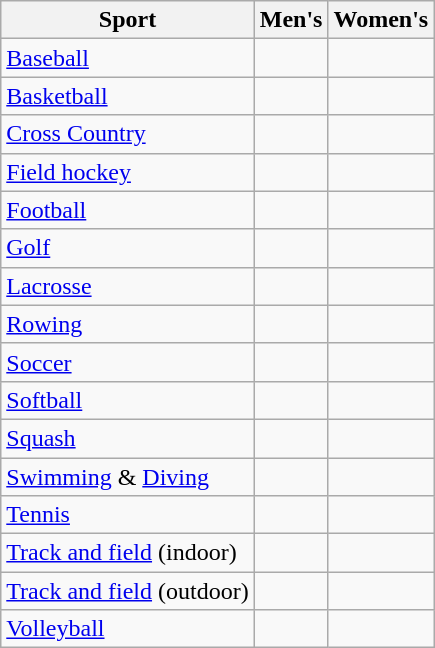<table class="wikitable" style=>
<tr>
<th>Sport</th>
<th>Men's</th>
<th>Women's</th>
</tr>
<tr>
<td><a href='#'>Baseball</a></td>
<td></td>
<td></td>
</tr>
<tr>
<td><a href='#'>Basketball</a></td>
<td></td>
<td></td>
</tr>
<tr>
<td><a href='#'>Cross Country</a></td>
<td></td>
<td></td>
</tr>
<tr>
<td><a href='#'>Field hockey</a></td>
<td></td>
<td></td>
</tr>
<tr>
<td><a href='#'>Football</a></td>
<td></td>
<td></td>
</tr>
<tr>
<td><a href='#'>Golf</a></td>
<td></td>
<td></td>
</tr>
<tr>
<td><a href='#'>Lacrosse</a></td>
<td></td>
<td></td>
</tr>
<tr>
<td><a href='#'>Rowing</a></td>
<td></td>
<td></td>
</tr>
<tr>
<td><a href='#'>Soccer</a></td>
<td></td>
<td></td>
</tr>
<tr>
<td><a href='#'>Softball</a></td>
<td></td>
<td></td>
</tr>
<tr>
<td><a href='#'>Squash</a></td>
<td></td>
<td></td>
</tr>
<tr>
<td><a href='#'>Swimming</a> & <a href='#'>Diving</a></td>
<td></td>
<td></td>
</tr>
<tr>
<td><a href='#'>Tennis</a></td>
<td></td>
<td></td>
</tr>
<tr>
<td><a href='#'>Track and field</a> (indoor)</td>
<td></td>
<td></td>
</tr>
<tr>
<td><a href='#'>Track and field</a> (outdoor)</td>
<td></td>
<td></td>
</tr>
<tr>
<td><a href='#'>Volleyball</a></td>
<td></td>
<td></td>
</tr>
</table>
